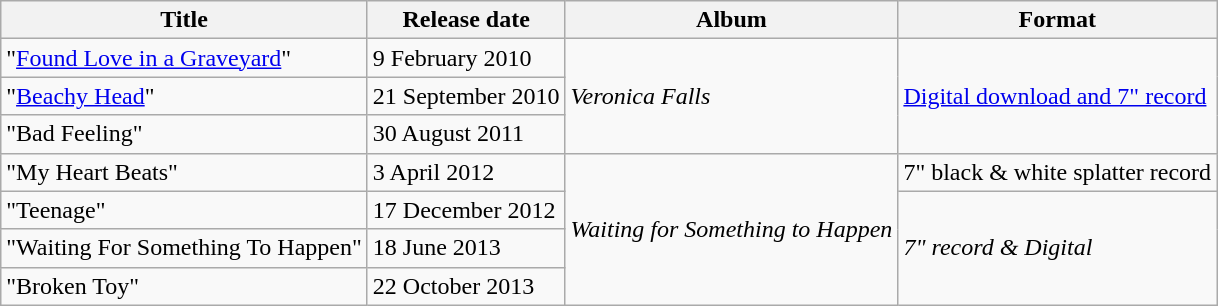<table class="wikitable">
<tr>
<th>Title</th>
<th>Release date</th>
<th>Album</th>
<th>Format</th>
</tr>
<tr>
<td>"<a href='#'>Found Love in a Graveyard</a>"</td>
<td>9 February 2010</td>
<td rowspan="3"><em>Veronica Falls</em></td>
<td rowspan="3"><a href='#'>Digital download and 7" record</a></td>
</tr>
<tr>
<td>"<a href='#'>Beachy Head</a>"</td>
<td>21 September 2010</td>
</tr>
<tr>
<td>"Bad Feeling"</td>
<td>30 August 2011</td>
</tr>
<tr>
<td>"My Heart Beats"</td>
<td>3 April 2012</td>
<td rowspan="4"><em>Waiting for Something to Happen</em></td>
<td>7" black & white splatter record</td>
</tr>
<tr>
<td>"Teenage"</td>
<td>17 December 2012</td>
<td rowspan="3"><em>7" record & Digital</em></td>
</tr>
<tr>
<td>"Waiting For Something To Happen"</td>
<td>18 June 2013</td>
</tr>
<tr>
<td>"Broken Toy"</td>
<td>22 October 2013</td>
</tr>
</table>
